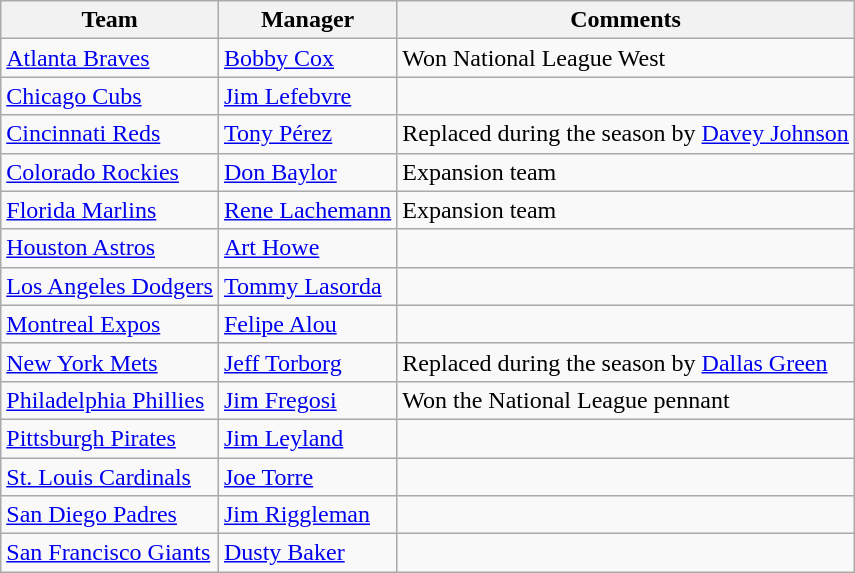<table class="wikitable">
<tr>
<th bgcolor="#DDDDFF">Team</th>
<th bgcolor="#DDDDFF">Manager</th>
<th bgcolor="#DDDDFF">Comments</th>
</tr>
<tr>
<td><a href='#'>Atlanta Braves</a></td>
<td><a href='#'>Bobby Cox</a></td>
<td>Won National League West</td>
</tr>
<tr>
<td><a href='#'>Chicago Cubs</a></td>
<td><a href='#'>Jim Lefebvre</a></td>
<td></td>
</tr>
<tr>
<td><a href='#'>Cincinnati Reds</a></td>
<td><a href='#'>Tony Pérez</a></td>
<td>Replaced during the season by <a href='#'>Davey Johnson</a></td>
</tr>
<tr>
<td><a href='#'>Colorado Rockies</a></td>
<td><a href='#'>Don Baylor</a></td>
<td>Expansion team</td>
</tr>
<tr>
<td><a href='#'>Florida Marlins</a></td>
<td><a href='#'>Rene Lachemann</a></td>
<td>Expansion team</td>
</tr>
<tr>
<td><a href='#'>Houston Astros</a></td>
<td><a href='#'>Art Howe</a></td>
<td></td>
</tr>
<tr>
<td><a href='#'>Los Angeles Dodgers</a></td>
<td><a href='#'>Tommy Lasorda</a></td>
<td></td>
</tr>
<tr>
<td><a href='#'>Montreal Expos</a></td>
<td><a href='#'>Felipe Alou</a></td>
<td></td>
</tr>
<tr>
<td><a href='#'>New York Mets</a></td>
<td><a href='#'>Jeff Torborg</a></td>
<td>Replaced during the season by <a href='#'>Dallas Green</a></td>
</tr>
<tr>
<td><a href='#'>Philadelphia Phillies</a></td>
<td><a href='#'>Jim Fregosi</a></td>
<td>Won the National League pennant</td>
</tr>
<tr>
<td><a href='#'>Pittsburgh Pirates</a></td>
<td><a href='#'>Jim Leyland</a></td>
<td></td>
</tr>
<tr>
<td><a href='#'>St. Louis Cardinals</a></td>
<td><a href='#'>Joe Torre</a></td>
<td></td>
</tr>
<tr>
<td><a href='#'>San Diego Padres</a></td>
<td><a href='#'>Jim Riggleman</a></td>
<td></td>
</tr>
<tr>
<td><a href='#'>San Francisco Giants</a></td>
<td><a href='#'>Dusty Baker</a></td>
<td></td>
</tr>
</table>
